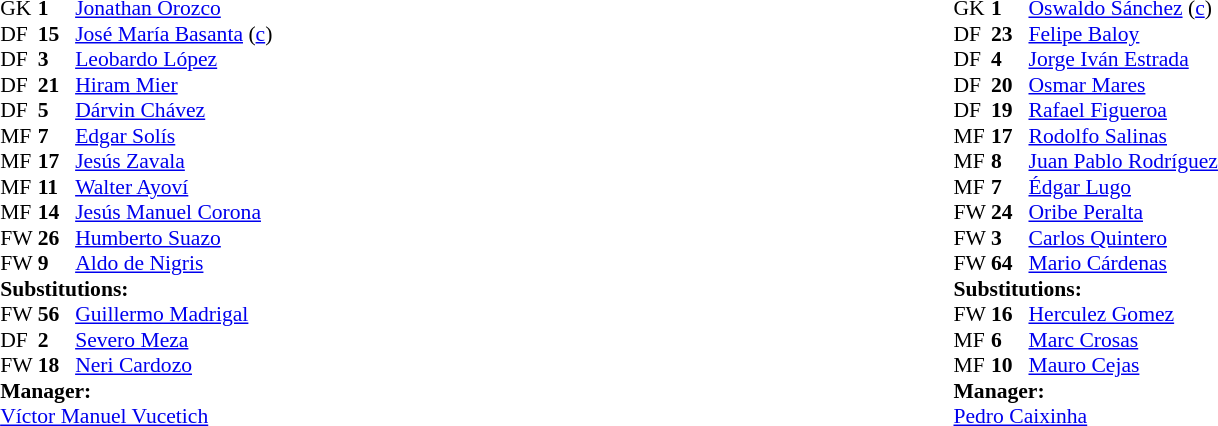<table width=100%>
<tr>
<td valign=top width=50%><br><table style="font-size:90%" cellspacing=0 cellpadding=0 align=center>
<tr>
<th width=25></th>
<th width=25></th>
</tr>
<tr>
<td>GK</td>
<td><strong>1</strong></td>
<td> <a href='#'>Jonathan Orozco</a></td>
</tr>
<tr>
<td>DF</td>
<td><strong>15</strong></td>
<td> <a href='#'>José María Basanta</a> (<a href='#'>c</a>)</td>
<td></td>
<td></td>
</tr>
<tr>
<td>DF</td>
<td><strong>3</strong></td>
<td> <a href='#'>Leobardo López</a></td>
</tr>
<tr>
<td>DF</td>
<td><strong>21</strong></td>
<td> <a href='#'>Hiram Mier</a></td>
</tr>
<tr>
<td>DF</td>
<td><strong>5</strong></td>
<td> <a href='#'>Dárvin Chávez</a></td>
<td></td>
<td></td>
</tr>
<tr>
<td>MF</td>
<td><strong>7</strong></td>
<td> <a href='#'>Edgar Solís</a></td>
<td></td>
<td></td>
</tr>
<tr>
<td>MF</td>
<td><strong>17</strong></td>
<td> <a href='#'>Jesús Zavala</a></td>
</tr>
<tr>
<td>MF</td>
<td><strong>11</strong></td>
<td> <a href='#'>Walter Ayoví</a></td>
</tr>
<tr>
<td>MF</td>
<td><strong>14</strong></td>
<td> <a href='#'>Jesús Manuel Corona</a></td>
</tr>
<tr>
<td>FW</td>
<td><strong>26</strong></td>
<td> <a href='#'>Humberto Suazo</a></td>
<td></td>
</tr>
<tr>
<td>FW</td>
<td><strong>9</strong></td>
<td> <a href='#'>Aldo de Nigris</a></td>
<td></td>
</tr>
<tr>
<td colspan=3><strong>Substitutions:</strong></td>
</tr>
<tr>
<td>FW</td>
<td><strong>56</strong></td>
<td> <a href='#'>Guillermo Madrigal</a></td>
<td></td>
<td></td>
</tr>
<tr>
<td>DF</td>
<td><strong>2</strong></td>
<td> <a href='#'>Severo Meza</a></td>
<td></td>
<td></td>
</tr>
<tr>
<td>FW</td>
<td><strong>18</strong></td>
<td> <a href='#'>Neri Cardozo</a></td>
<td></td>
<td></td>
</tr>
<tr>
<td colspan=3><strong>Manager:</strong></td>
</tr>
<tr>
<td colspan=4> <a href='#'>Víctor Manuel Vucetich</a></td>
</tr>
</table>
</td>
<td valign=top></td>
<td valign=top width=50%><br><table style="font-size:90%" cellspacing=0 cellpadding=0 align=center>
<tr>
<th width=25></th>
<th width=25></th>
</tr>
<tr>
<td>GK</td>
<td><strong>1</strong></td>
<td> <a href='#'>Oswaldo Sánchez</a> (<a href='#'>c</a>)</td>
</tr>
<tr>
<td>DF</td>
<td><strong>23</strong></td>
<td> <a href='#'>Felipe Baloy</a></td>
<td></td>
</tr>
<tr>
<td>DF</td>
<td><strong>4</strong></td>
<td> <a href='#'>Jorge Iván Estrada</a></td>
</tr>
<tr>
<td>DF</td>
<td><strong>20</strong></td>
<td> <a href='#'>Osmar Mares</a></td>
</tr>
<tr>
<td>DF</td>
<td><strong>19</strong></td>
<td> <a href='#'>Rafael Figueroa</a></td>
</tr>
<tr>
<td>MF</td>
<td><strong>17</strong></td>
<td> <a href='#'>Rodolfo Salinas</a></td>
</tr>
<tr>
<td>MF</td>
<td><strong>8</strong></td>
<td> <a href='#'>Juan Pablo Rodríguez</a></td>
</tr>
<tr>
<td>MF</td>
<td><strong>7</strong></td>
<td> <a href='#'>Édgar Lugo</a></td>
<td></td>
<td></td>
</tr>
<tr>
<td>FW</td>
<td><strong>24</strong></td>
<td> <a href='#'>Oribe Peralta</a></td>
<td></td>
</tr>
<tr>
<td>FW</td>
<td><strong>3</strong></td>
<td> <a href='#'>Carlos Quintero</a></td>
<td></td>
<td></td>
</tr>
<tr>
<td>FW</td>
<td><strong>64</strong></td>
<td> <a href='#'>Mario Cárdenas</a></td>
<td></td>
<td></td>
</tr>
<tr>
<td colspan=3><strong>Substitutions:</strong></td>
</tr>
<tr>
<td>FW</td>
<td><strong>16</strong></td>
<td> <a href='#'>Herculez Gomez</a></td>
<td></td>
<td></td>
</tr>
<tr>
<td>MF</td>
<td><strong>6</strong></td>
<td> <a href='#'>Marc Crosas</a></td>
<td></td>
<td></td>
</tr>
<tr>
<td>MF</td>
<td><strong>10</strong></td>
<td> <a href='#'>Mauro Cejas</a></td>
<td></td>
<td></td>
</tr>
<tr>
<td colspan=3><strong>Manager:</strong></td>
</tr>
<tr>
<td colspan=4> <a href='#'>Pedro Caixinha</a></td>
</tr>
</table>
</td>
</tr>
</table>
